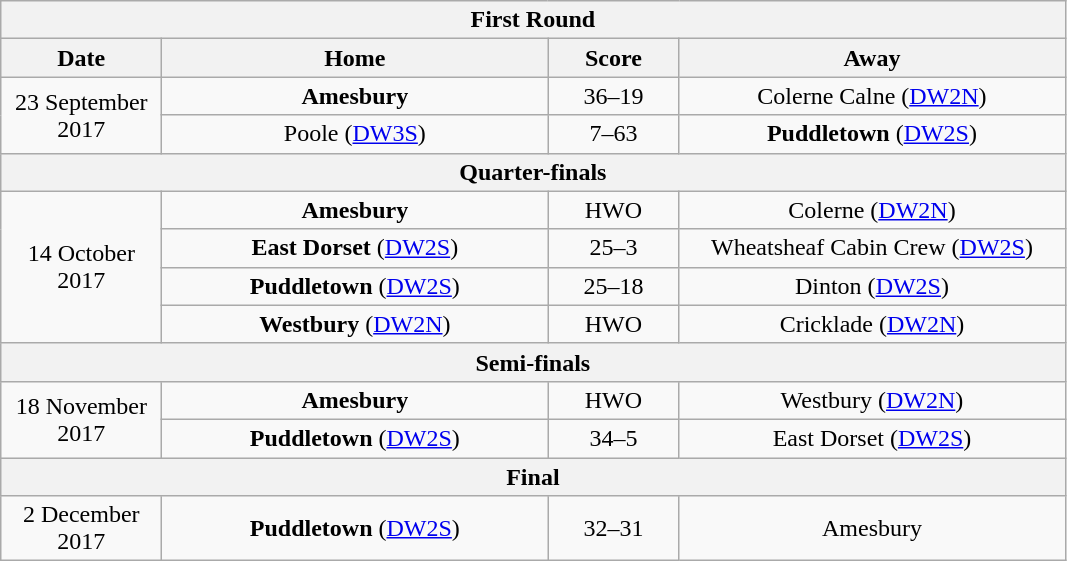<table class="wikitable" style="text-align: center">
<tr>
<th colspan=4>First Round</th>
</tr>
<tr>
<th width=100>Date</th>
<th width=250>Home</th>
<th width=80>Score</th>
<th width=250>Away</th>
</tr>
<tr>
<td rowspan=2>23 September 2017</td>
<td><strong>Amesbury</strong></td>
<td>36–19</td>
<td>Colerne Calne (<a href='#'>DW2N</a>)</td>
</tr>
<tr>
<td>Poole (<a href='#'>DW3S</a>)</td>
<td>7–63</td>
<td><strong>Puddletown</strong> (<a href='#'>DW2S</a>)</td>
</tr>
<tr>
<th colspan=4>Quarter-finals</th>
</tr>
<tr>
<td rowspan=4>14 October 2017</td>
<td><strong>Amesbury</strong></td>
<td>HWO</td>
<td>Colerne (<a href='#'>DW2N</a>)</td>
</tr>
<tr>
<td><strong>East Dorset</strong> (<a href='#'>DW2S</a>)</td>
<td>25–3</td>
<td>Wheatsheaf Cabin Crew (<a href='#'>DW2S</a>)</td>
</tr>
<tr>
<td><strong>Puddletown</strong> (<a href='#'>DW2S</a>)</td>
<td>25–18</td>
<td>Dinton	(<a href='#'>DW2S</a>)</td>
</tr>
<tr>
<td><strong>Westbury</strong> (<a href='#'>DW2N</a>)</td>
<td>HWO</td>
<td>Cricklade (<a href='#'>DW2N</a>)</td>
</tr>
<tr>
<th colspan=4>Semi-finals</th>
</tr>
<tr>
<td rowspan=2>18 November 2017</td>
<td><strong>Amesbury</strong></td>
<td>HWO</td>
<td>Westbury (<a href='#'>DW2N</a>)</td>
</tr>
<tr>
<td><strong>Puddletown</strong> (<a href='#'>DW2S</a>)</td>
<td>34–5</td>
<td>East Dorset (<a href='#'>DW2S</a>)</td>
</tr>
<tr>
<th colspan=4>Final</th>
</tr>
<tr>
<td>2 December 2017</td>
<td><strong>Puddletown</strong> (<a href='#'>DW2S</a>)</td>
<td>32–31</td>
<td>Amesbury</td>
</tr>
</table>
